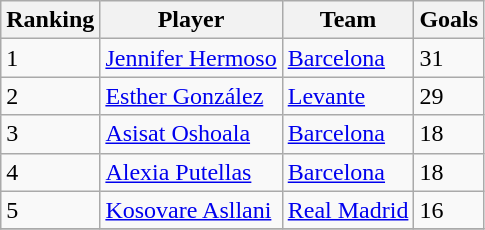<table class="wikitable">
<tr>
<th>Ranking</th>
<th>Player</th>
<th>Team</th>
<th>Goals</th>
</tr>
<tr>
<td>1</td>
<td><a href='#'>Jennifer Hermoso</a></td>
<td><a href='#'>Barcelona</a></td>
<td>31</td>
</tr>
<tr>
<td>2</td>
<td><a href='#'>Esther González</a></td>
<td><a href='#'>Levante</a></td>
<td>29</td>
</tr>
<tr>
<td>3</td>
<td><a href='#'>Asisat Oshoala</a></td>
<td><a href='#'>Barcelona</a></td>
<td>18</td>
</tr>
<tr>
<td>4</td>
<td><a href='#'>Alexia Putellas</a></td>
<td><a href='#'>Barcelona</a></td>
<td>18</td>
</tr>
<tr>
<td>5</td>
<td><a href='#'>Kosovare Asllani</a></td>
<td><a href='#'>Real Madrid</a></td>
<td>16</td>
</tr>
<tr>
</tr>
</table>
